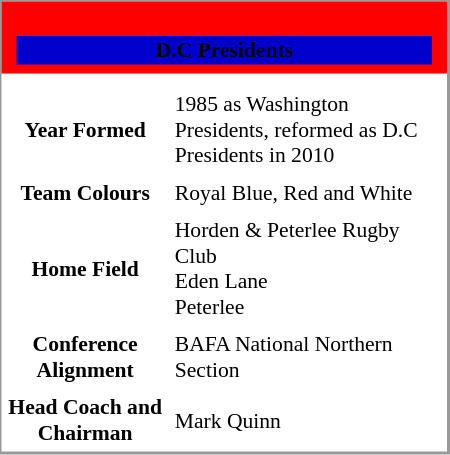<table align="right" cellpadding="4" cellspacing="0" style="margin-left:1em; width:300px; font-size:90%; border:1px solid #999; border-right-width:2px; border-bottom-width:2px; background-color:white;">
<tr>
<th colspan="2" style="background-color:#FF0000;"><br><table align="center" width="100%">
<tr>
<td padding=15px></td>
<td style="background:#0000CC;" align="center" width="100%"><span> <strong>D.C Presidents</strong></span></td>
<td padding=15px></td>
</tr>
</table>
</th>
</tr>
<tr>
<td colspan="2" style="text-align:center;"></td>
</tr>
<tr>
<th>Year Formed</th>
<td>1985 as Washington Presidents, reformed as D.C Presidents in 2010</td>
</tr>
<tr>
<th>Team Colours</th>
<td>Royal Blue, Red and White</td>
</tr>
<tr>
<th>Home Field</th>
<td>Horden & Peterlee Rugby Club<br>Eden Lane<br>Peterlee</td>
</tr>
<tr>
<th>Conference Alignment</th>
<td>BAFA National Northern Section</td>
</tr>
<tr>
<th>Head Coach and Chairman</th>
<td>Mark Quinn</td>
</tr>
</table>
